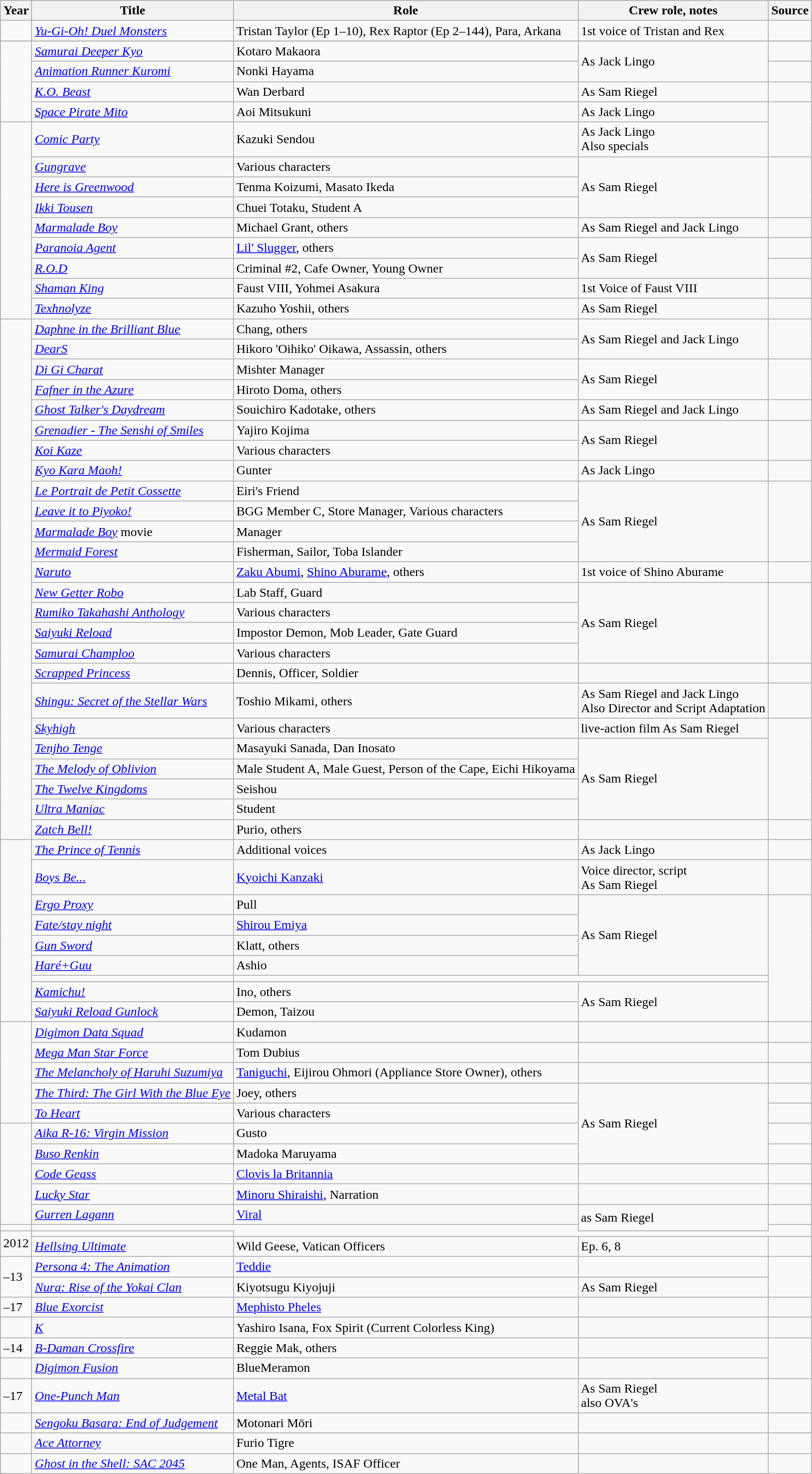<table class="wikitable sortable plainrowheaders">
<tr>
<th>Year</th>
<th>Title</th>
<th>Role</th>
<th class="unsortable">Crew role, notes</th>
<th class="unsortable">Source</th>
</tr>
<tr>
<td></td>
<td><em><a href='#'>Yu-Gi-Oh! Duel Monsters</a></em></td>
<td>Tristan Taylor (Ep 1–10), Rex Raptor (Ep 2–144), Para, Arkana</td>
<td>1st voice of Tristan and Rex</td>
<td></td>
</tr>
<tr>
</tr>
<tr>
<td rowspan="4"></td>
<td><em><a href='#'>Samurai Deeper Kyo</a></em></td>
<td>Kotaro Makaora</td>
<td rowspan="2">As Jack Lingo</td>
<td></td>
</tr>
<tr>
<td><em><a href='#'>Animation Runner Kuromi</a></em></td>
<td>Nonki Hayama</td>
<td></td>
</tr>
<tr>
<td><em><a href='#'>K.O. Beast</a></em></td>
<td>Wan Derbard</td>
<td>As Sam Riegel</td>
<td></td>
</tr>
<tr>
<td><em><a href='#'>Space Pirate Mito</a></em></td>
<td>Aoi Mitsukuni</td>
<td>As Jack Lingo</td>
<td rowspan="2"></td>
</tr>
<tr>
<td rowspan="9"></td>
<td><em><a href='#'>Comic Party</a></em></td>
<td>Kazuki Sendou</td>
<td>As Jack Lingo<br>Also specials</td>
</tr>
<tr>
<td><em><a href='#'>Gungrave</a></em></td>
<td>Various characters </td>
<td rowspan="3">As Sam Riegel</td>
<td rowspan="3"></td>
</tr>
<tr>
<td><em><a href='#'>Here is Greenwood</a></em></td>
<td>Tenma Koizumi, Masato Ikeda </td>
</tr>
<tr>
<td><em><a href='#'>Ikki Tousen</a></em></td>
<td>Chuei Totaku, Student A </td>
</tr>
<tr>
<td><em><a href='#'>Marmalade Boy</a></em></td>
<td>Michael Grant, others</td>
<td>As Sam Riegel and Jack Lingo</td>
<td></td>
</tr>
<tr>
<td><em><a href='#'>Paranoia Agent</a></em></td>
<td><a href='#'>Lil' Slugger</a>, others   </td>
<td rowspan="2">As Sam Riegel</td>
<td></td>
</tr>
<tr>
<td><em><a href='#'>R.O.D</a></em></td>
<td>Criminal #2, Cafe Owner, Young Owner </td>
<td></td>
</tr>
<tr>
<td><em><a href='#'>Shaman King</a></em></td>
<td>Faust VIII, Yohmei Asakura</td>
<td>1st Voice of Faust VIII</td>
<td></td>
</tr>
<tr>
<td><em><a href='#'>Texhnolyze</a></em></td>
<td>Kazuho Yoshii, others </td>
<td>As Sam Riegel</td>
<td></td>
</tr>
<tr>
<td rowspan="25"></td>
<td><em><a href='#'>Daphne in the Brilliant Blue</a></em></td>
<td>Chang, others </td>
<td rowspan="2">As Sam Riegel and Jack Lingo</td>
<td rowspan="2"></td>
</tr>
<tr>
<td><em><a href='#'>DearS</a></em></td>
<td>Hikoro 'Oihiko' Oikawa, Assassin, others </td>
</tr>
<tr>
<td><em><a href='#'>Di Gi Charat</a></em></td>
<td>Mishter Manager </td>
<td rowspan="2">As Sam Riegel</td>
<td rowspan="2"></td>
</tr>
<tr>
<td><em><a href='#'>Fafner in the Azure</a></em></td>
<td>Hiroto Doma, others </td>
</tr>
<tr>
<td><em><a href='#'>Ghost Talker's Daydream</a></em></td>
<td>Souichiro Kadotake, others </td>
<td>As Sam Riegel and Jack Lingo</td>
<td></td>
</tr>
<tr>
<td><em><a href='#'>Grenadier - The Senshi of Smiles</a></em></td>
<td>Yajiro Kojima </td>
<td rowspan="2">As Sam Riegel</td>
<td rowspan="2"></td>
</tr>
<tr>
<td><em><a href='#'>Koi Kaze</a></em></td>
<td>Various characters </td>
</tr>
<tr>
<td><em><a href='#'>Kyo Kara Maoh!</a></em></td>
<td>Gunter</td>
<td>As Jack Lingo</td>
<td></td>
</tr>
<tr>
<td><em><a href='#'>Le Portrait de Petit Cossette</a></em></td>
<td>Eiri's Friend </td>
<td rowspan="4">As Sam Riegel</td>
<td rowspan="4"></td>
</tr>
<tr>
<td><em><a href='#'>Leave it to Piyoko!</a></em></td>
<td>BGG Member C, Store Manager, Various characters </td>
</tr>
<tr>
<td><em><a href='#'>Marmalade Boy</a></em> movie</td>
<td>Manager</td>
</tr>
<tr>
<td><em><a href='#'>Mermaid Forest</a></em></td>
<td>Fisherman, Sailor, Toba Islander </td>
</tr>
<tr>
<td><em><a href='#'>Naruto</a></em></td>
<td><a href='#'>Zaku Abumi</a>, <a href='#'>Shino Aburame</a>, others</td>
<td>1st voice of Shino Aburame</td>
<td> </td>
</tr>
<tr>
<td><em><a href='#'>New Getter Robo</a></em></td>
<td>Lab Staff, Guard </td>
<td rowspan="4">As Sam Riegel</td>
<td rowspan="4"></td>
</tr>
<tr>
<td><em><a href='#'>Rumiko Takahashi Anthology</a></em></td>
<td>Various characters </td>
</tr>
<tr>
<td><em><a href='#'>Saiyuki Reload</a></em></td>
<td>Impostor Demon, Mob Leader, Gate Guard </td>
</tr>
<tr>
<td><em><a href='#'>Samurai Champloo</a></em></td>
<td>Various characters </td>
</tr>
<tr>
<td><em><a href='#'>Scrapped Princess</a></em></td>
<td>Dennis, Officer, Soldier</td>
<td></td>
<td></td>
</tr>
<tr>
<td><em><a href='#'>Shingu: Secret of the Stellar Wars</a></em></td>
<td>Toshio Mikami, others </td>
<td>As Sam Riegel and Jack Lingo<br>Also Director and Script Adaptation</td>
<td></td>
</tr>
<tr>
<td><em><a href='#'>Skyhigh</a></em></td>
<td>Various characters</td>
<td>live-action film As Sam Riegel</td>
<td rowspan="5"></td>
</tr>
<tr>
<td><em><a href='#'>Tenjho Tenge</a></em></td>
<td>Masayuki Sanada, Dan Inosato </td>
<td rowspan="4">As Sam Riegel</td>
</tr>
<tr>
<td><em><a href='#'>The Melody of Oblivion</a></em></td>
<td>Male Student A, Male Guest, Person of the Cape, Eichi Hikoyama </td>
</tr>
<tr>
<td><em><a href='#'>The Twelve Kingdoms</a></em></td>
<td>Seishou </td>
</tr>
<tr>
<td><em><a href='#'>Ultra Maniac</a></em></td>
<td>Student</td>
</tr>
<tr>
<td><em><a href='#'>Zatch Bell!</a></em></td>
<td>Purio, others</td>
<td></td>
<td></td>
</tr>
<tr>
<td rowspan="9"></td>
<td><em><a href='#'>The Prince of Tennis</a></em></td>
<td>Additional voices</td>
<td>As Jack Lingo</td>
<td></td>
</tr>
<tr>
<td><em><a href='#'>Boys Be...</a></em></td>
<td><a href='#'>Kyoichi Kanzaki</a> </td>
<td>Voice director, script<br>As Sam Riegel</td>
<td></td>
</tr>
<tr>
<td><em><a href='#'>Ergo Proxy</a></em></td>
<td>Pull </td>
<td rowspan="4">As Sam Riegel</td>
<td rowspan="7"></td>
</tr>
<tr>
<td><em><a href='#'>Fate/stay night</a></em></td>
<td><a href='#'>Shirou Emiya</a> </td>
</tr>
<tr>
<td><em><a href='#'>Gun Sword</a></em></td>
<td>Klatt, others </td>
</tr>
<tr>
<td><em><a href='#'>Haré+Guu</a></em></td>
<td>Ashio </td>
</tr>
<tr>
<td></td>
</tr>
<tr>
<td><em><a href='#'>Kamichu!</a></em></td>
<td>Ino, others </td>
<td rowspan="2">As Sam Riegel</td>
</tr>
<tr>
<td><em><a href='#'>Saiyuki Reload Gunlock</a></em></td>
<td>Demon, Taizou </td>
</tr>
<tr>
<td rowspan="5"></td>
<td><em><a href='#'>Digimon Data Squad</a></em></td>
<td>Kudamon</td>
<td></td>
<td></td>
</tr>
<tr>
<td><em><a href='#'>Mega Man Star Force</a> </em></td>
<td>Tom Dubius</td>
<td></td>
<td></td>
</tr>
<tr>
<td><em><a href='#'>The Melancholy of Haruhi Suzumiya</a></em></td>
<td><a href='#'>Taniguchi</a>, Eijirou Ohmori (Appliance Store Owner), others</td>
<td></td>
<td></td>
</tr>
<tr>
<td><em><a href='#'>The Third: The Girl With the Blue Eye</a></em></td>
<td>Joey, others</td>
<td rowspan="4">As Sam Riegel</td>
<td></td>
</tr>
<tr>
<td><em><a href='#'>To Heart</a></em></td>
<td>Various characters </td>
<td></td>
</tr>
<tr>
<td rowspan="5"></td>
<td><em><a href='#'>Aika R-16: Virgin Mission</a></em></td>
<td>Gusto</td>
<td></td>
</tr>
<tr>
<td><em><a href='#'>Buso Renkin</a></em></td>
<td>Madoka Maruyama</td>
<td></td>
</tr>
<tr>
<td><em><a href='#'>Code Geass</a></em></td>
<td><a href='#'>Clovis la Britannia</a></td>
<td></td>
<td></td>
</tr>
<tr>
<td><em><a href='#'>Lucky Star</a></em></td>
<td><a href='#'>Minoru Shiraishi</a>, Narration</td>
<td></td>
<td></td>
</tr>
<tr>
<td><em><a href='#'>Gurren Lagann</a></em></td>
<td><a href='#'>Viral</a></td>
<td rowspan="2">as Sam Riegel</td>
<td></td>
</tr>
<tr>
<td></td>
</tr>
<tr>
<td rowspan="2">2012</td>
<td></td>
</tr>
<tr>
<td><em><a href='#'>Hellsing Ultimate</a></em></td>
<td>Wild Geese, Vatican Officers</td>
<td>Ep. 6, 8</td>
<td></td>
</tr>
<tr>
<td rowspan="2">–13</td>
<td><em><a href='#'>Persona 4: The Animation</a></em></td>
<td><a href='#'>Teddie</a></td>
<td></td>
<td rowspan="2"></td>
</tr>
<tr>
<td><em><a href='#'>Nura: Rise of the Yokai Clan</a></em></td>
<td>Kiyotsugu Kiyojuji</td>
<td>As Sam Riegel</td>
</tr>
<tr>
<td>–17</td>
<td><em><a href='#'>Blue Exorcist</a></em></td>
<td><a href='#'>Mephisto Pheles</a></td>
<td></td>
<td></td>
</tr>
<tr>
<td></td>
<td><em><a href='#'>K</a></em></td>
<td>Yashiro Isana, Fox Spirit (Current Colorless King)</td>
<td></td>
<td></td>
</tr>
<tr>
<td>–14</td>
<td><em><a href='#'>B-Daman Crossfire</a></em></td>
<td>Reggie Mak, others</td>
<td></td>
<td rowspan="2"></td>
</tr>
<tr>
<td></td>
<td><em><a href='#'>Digimon Fusion</a></em></td>
<td>BlueMeramon</td>
<td></td>
</tr>
<tr>
<td>–17</td>
<td><em><a href='#'>One-Punch Man</a></em></td>
<td><a href='#'>Metal Bat</a></td>
<td>As Sam Riegel <br>also OVA's</td>
<td></td>
</tr>
<tr>
<td></td>
<td><em><a href='#'>Sengoku Basara: End of Judgement</a></em></td>
<td>Motonari Mōri</td>
<td> </td>
<td></td>
</tr>
<tr>
<td></td>
<td><em><a href='#'>Ace Attorney</a></em></td>
<td>Furio Tigre</td>
<td> </td>
<td></td>
</tr>
<tr>
<td></td>
<td><em><a href='#'>Ghost in the Shell: SAC 2045</a></em></td>
<td>One Man, Agents, ISAF Officer</td>
<td></td>
<td></td>
</tr>
</table>
